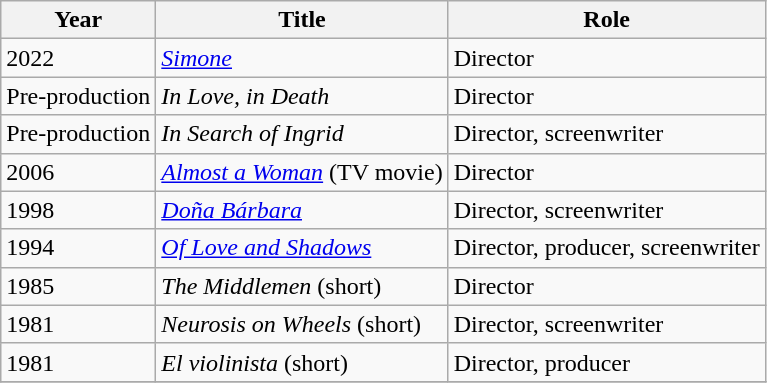<table class="wikitable sortable">
<tr>
<th>Year</th>
<th>Title</th>
<th>Role</th>
</tr>
<tr>
<td>2022</td>
<td><em><a href='#'>Simone</a></em></td>
<td>Director</td>
</tr>
<tr>
<td>Pre-production</td>
<td><em>In Love, in Death</em></td>
<td>Director</td>
</tr>
<tr>
<td>Pre-production</td>
<td><em>In Search of Ingrid</em></td>
<td>Director, screenwriter</td>
</tr>
<tr>
<td>2006</td>
<td><em><a href='#'>Almost a Woman</a></em> (TV movie)</td>
<td>Director</td>
</tr>
<tr>
<td>1998</td>
<td><em><a href='#'>Doña Bárbara</a></em></td>
<td>Director, screenwriter</td>
</tr>
<tr>
<td>1994</td>
<td><em><a href='#'>Of Love and Shadows</a></em></td>
<td>Director, producer, screenwriter</td>
</tr>
<tr>
<td>1985</td>
<td><em>The Middlemen</em> (short)</td>
<td>Director</td>
</tr>
<tr>
<td>1981</td>
<td><em>Neurosis on Wheels</em> (short)</td>
<td>Director, screenwriter</td>
</tr>
<tr>
<td>1981</td>
<td><em>El violinista</em> (short)</td>
<td>Director, producer</td>
</tr>
<tr>
</tr>
</table>
